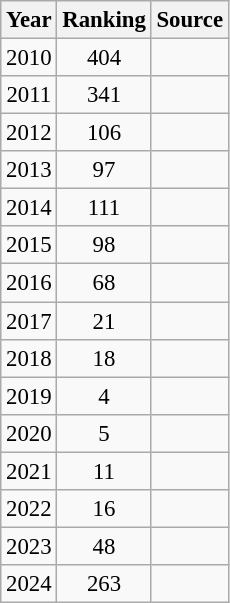<table class="wikitable" style="text-align:center; font-size: 95%;">
<tr>
<th>Year</th>
<th>Ranking</th>
<th>Source</th>
</tr>
<tr>
<td>2010</td>
<td>404</td>
<td></td>
</tr>
<tr>
<td>2011</td>
<td>341</td>
<td></td>
</tr>
<tr>
<td>2012</td>
<td>106</td>
<td></td>
</tr>
<tr>
<td>2013</td>
<td>97</td>
<td></td>
</tr>
<tr>
<td>2014</td>
<td>111</td>
<td></td>
</tr>
<tr>
<td>2015</td>
<td>98</td>
<td></td>
</tr>
<tr>
<td>2016</td>
<td>68</td>
<td></td>
</tr>
<tr>
<td>2017</td>
<td>21</td>
<td></td>
</tr>
<tr>
<td>2018</td>
<td>18</td>
<td></td>
</tr>
<tr>
<td>2019</td>
<td>4</td>
<td></td>
</tr>
<tr>
<td>2020</td>
<td>5</td>
<td></td>
</tr>
<tr>
<td>2021</td>
<td>11</td>
<td></td>
</tr>
<tr>
<td>2022</td>
<td>16</td>
<td></td>
</tr>
<tr>
<td>2023</td>
<td>48</td>
<td></td>
</tr>
<tr>
<td>2024</td>
<td>263</td>
<td></td>
</tr>
</table>
